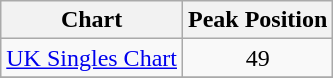<table class="wikitable">
<tr>
<th align="left">Chart</th>
<th align="left">Peak Position</th>
</tr>
<tr>
<td align="left"><a href='#'>UK Singles Chart</a></td>
<td align="center">49</td>
</tr>
<tr>
</tr>
</table>
